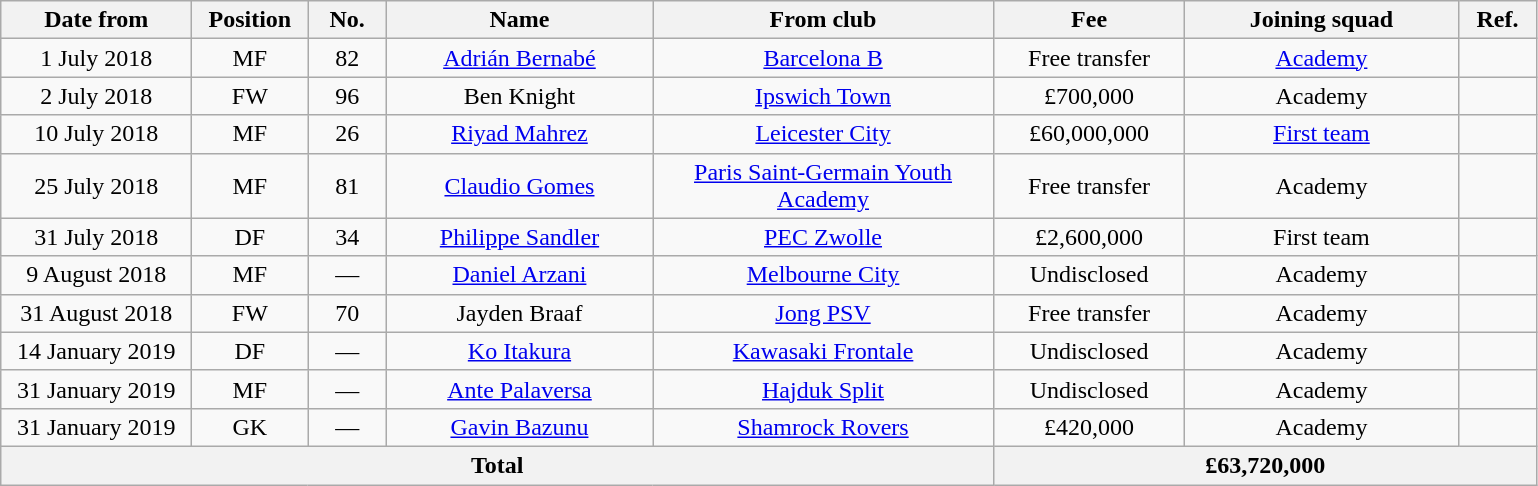<table class="wikitable" style="text-align:center">
<tr>
<th style="width:120px">Date from</th>
<th style="width:70px">Position</th>
<th style="width:45px">No.</th>
<th style="width:170px">Name</th>
<th style="width:220px">From club</th>
<th style="width:120px">Fee</th>
<th style="width:175px">Joining squad</th>
<th style="width:45px">Ref.</th>
</tr>
<tr>
<td>1 July 2018</td>
<td>MF</td>
<td>82</td>
<td> <a href='#'>Adrián Bernabé</a></td>
<td> <a href='#'>Barcelona B</a></td>
<td>Free transfer</td>
<td><a href='#'>Academy</a></td>
<td></td>
</tr>
<tr>
<td>2 July 2018</td>
<td>FW</td>
<td>96</td>
<td> Ben Knight</td>
<td> <a href='#'>Ipswich Town</a></td>
<td>£700,000</td>
<td>Academy</td>
<td></td>
</tr>
<tr>
<td>10 July 2018</td>
<td>MF</td>
<td>26</td>
<td> <a href='#'>Riyad Mahrez</a></td>
<td> <a href='#'>Leicester City</a></td>
<td>£60,000,000</td>
<td><a href='#'>First team</a></td>
<td></td>
</tr>
<tr>
<td>25 July 2018</td>
<td>MF</td>
<td>81</td>
<td> <a href='#'>Claudio Gomes</a></td>
<td> <a href='#'>Paris Saint-Germain Youth Academy</a></td>
<td>Free transfer</td>
<td>Academy</td>
<td></td>
</tr>
<tr>
<td>31 July 2018</td>
<td>DF</td>
<td>34</td>
<td> <a href='#'>Philippe Sandler</a></td>
<td> <a href='#'>PEC Zwolle</a></td>
<td>£2,600,000</td>
<td>First team</td>
<td></td>
</tr>
<tr>
<td>9 August 2018</td>
<td>MF</td>
<td>—</td>
<td> <a href='#'>Daniel Arzani</a></td>
<td> <a href='#'>Melbourne City</a></td>
<td>Undisclosed</td>
<td>Academy</td>
<td></td>
</tr>
<tr>
<td>31 August 2018</td>
<td>FW</td>
<td>70</td>
<td> Jayden Braaf</td>
<td> <a href='#'>Jong PSV</a></td>
<td>Free transfer</td>
<td>Academy</td>
<td></td>
</tr>
<tr>
<td>14 January 2019</td>
<td>DF</td>
<td>—</td>
<td> <a href='#'>Ko Itakura</a></td>
<td> <a href='#'>Kawasaki Frontale</a></td>
<td>Undisclosed</td>
<td>Academy</td>
<td></td>
</tr>
<tr>
<td>31 January 2019</td>
<td>MF</td>
<td>—</td>
<td> <a href='#'>Ante Palaversa</a></td>
<td> <a href='#'>Hajduk Split</a></td>
<td>Undisclosed</td>
<td>Academy</td>
<td></td>
</tr>
<tr>
<td>31 January 2019</td>
<td>GK</td>
<td>—</td>
<td> <a href='#'>Gavin Bazunu</a></td>
<td> <a href='#'>Shamrock Rovers</a></td>
<td>£420,000</td>
<td>Academy</td>
<td></td>
</tr>
<tr>
<th colspan="5">Total</th>
<th colspan="3;color:red"> £63,720,000</th>
</tr>
</table>
